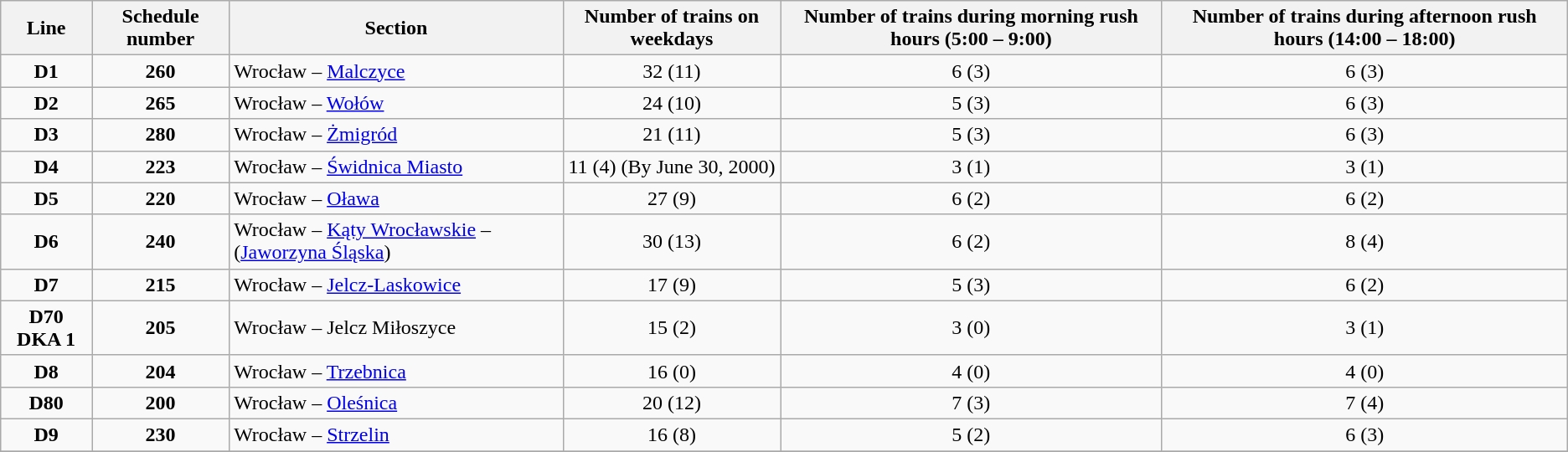<table class="wikitable" style="text-align:center">
<tr>
<th>Line</th>
<th>Schedule number</th>
<th>Section</th>
<th>Number of trains on weekdays</th>
<th>Number of trains during morning rush hours (5:00 – 9:00)</th>
<th>Number of trains during afternoon rush hours (14:00 – 18:00)</th>
</tr>
<tr>
<td><strong>D1</strong></td>
<td><strong>260</strong></td>
<td style="text-align:left">Wrocław – <a href='#'>Malczyce</a></td>
<td>32 (11)</td>
<td>6 (3)</td>
<td>6 (3)</td>
</tr>
<tr>
<td><strong>D2</strong></td>
<td><strong>265</strong></td>
<td style="text-align:left">Wrocław – <a href='#'>Wołów</a></td>
<td>24 (10)</td>
<td>5 (3)</td>
<td>6 (3)</td>
</tr>
<tr>
<td><strong>D3</strong></td>
<td><strong>280</strong></td>
<td style="text-align:left">Wrocław – <a href='#'>Żmigród</a></td>
<td>21 (11)</td>
<td>5 (3)</td>
<td>6 (3)</td>
</tr>
<tr>
<td><strong>D4</strong></td>
<td><strong>223</strong></td>
<td style="text-align:left">Wrocław – <a href='#'>Świdnica Miasto</a></td>
<td>11 (4) (By June 30, 2000)</td>
<td>3 (1)</td>
<td>3 (1)</td>
</tr>
<tr>
<td><strong>D5</strong></td>
<td><strong>220</strong></td>
<td style="text-align:left">Wrocław – <a href='#'>Oława</a></td>
<td>27 (9)</td>
<td>6 (2)</td>
<td>6 (2)</td>
</tr>
<tr>
<td><strong>D6</strong></td>
<td><strong>240</strong></td>
<td style="text-align:left">Wrocław – <a href='#'>Kąty Wrocławskie</a> – (<a href='#'>Jaworzyna Śląska</a>)</td>
<td>30 (13)</td>
<td>6 (2)</td>
<td>8 (4)</td>
</tr>
<tr>
<td><strong>D7</strong></td>
<td><strong>215</strong></td>
<td style="text-align:left">Wrocław – <a href='#'>Jelcz-Laskowice</a></td>
<td>17 (9)</td>
<td>5 (3)</td>
<td>6 (2)</td>
</tr>
<tr>
<td><strong>D70</strong> <strong>DKA 1</strong></td>
<td><strong>205</strong></td>
<td style="text-align:left">Wrocław – Jelcz Miłoszyce</td>
<td>15 (2)</td>
<td>3 (0)</td>
<td>3 (1)</td>
</tr>
<tr>
<td><strong>D8</strong></td>
<td><strong>204</strong></td>
<td style="text-align:left">Wrocław – <a href='#'>Trzebnica</a></td>
<td>16 (0)</td>
<td>4 (0)</td>
<td>4 (0)</td>
</tr>
<tr>
<td><strong>D80</strong></td>
<td><strong>200</strong></td>
<td style="text-align:left">Wrocław – <a href='#'>Oleśnica</a></td>
<td>20 (12)</td>
<td>7 (3)</td>
<td>7 (4)</td>
</tr>
<tr>
<td><strong>D9</strong></td>
<td><strong>230</strong></td>
<td style="text-align:left">Wrocław – <a href='#'>Strzelin</a></td>
<td>16 (8)</td>
<td>5 (2)</td>
<td>6 (3)</td>
</tr>
<tr>
</tr>
</table>
